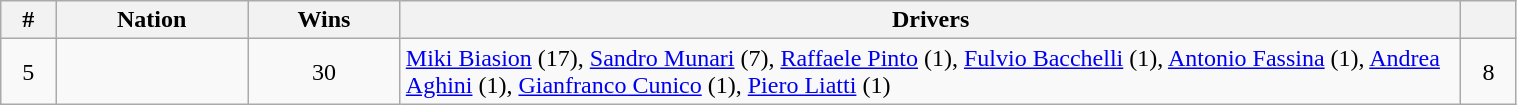<table class="wikitable" width=80% style="font-size:100%; text-align:left;">
<tr>
<th>#</th>
<th>Nation</th>
<th>Wins</th>
<th width=70%>Drivers</th>
<th></th>
</tr>
<tr>
<td align=center>5</td>
<td></td>
<td align=center>30</td>
<td><a href='#'>Miki Biasion</a> (17), <a href='#'>Sandro Munari</a> (7), <a href='#'>Raffaele Pinto</a> (1),  <a href='#'>Fulvio Bacchelli</a> (1), <a href='#'>Antonio Fassina</a> (1), <a href='#'>Andrea Aghini</a> (1), <a href='#'>Gianfranco Cunico</a> (1), <a href='#'>Piero Liatti</a> (1)</td>
<td align=center>8</td>
</tr>
</table>
